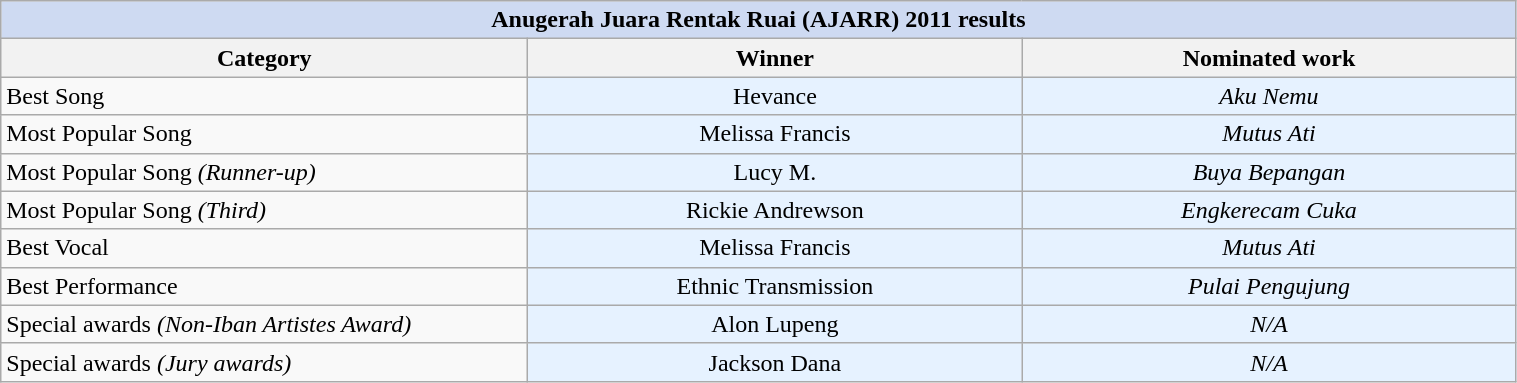<table class="wikitable" style="width:80%; text-align:center;">
<tr style="background:#cedaf2;">
<td Colspan="5"><strong>Anugerah Juara Rentak Ruai (AJARR) 2011 results</strong></td>
</tr>
<tr>
<th style="width:16%;">Category</th>
<th style="width:15%;">Winner</th>
<th style="width:15%;">Nominated work</th>
</tr>
<tr>
<td style="text-align:left;">Best Song</td>
<td Style="background:#E6F2FF;">Hevance</td>
<td Style="background:#E6F2FF;"><em>Aku Nemu</em></td>
</tr>
<tr>
<td style="text-align:left;">Most Popular Song</td>
<td Style="background:#E6F2FF;">Melissa Francis</td>
<td Style="background:#E6F2FF;"><em>Mutus Ati</em></td>
</tr>
<tr>
<td style="text-align:left;">Most Popular Song <em>(Runner-up)</em></td>
<td Style="background:#E6F2FF;">Lucy M.</td>
<td Style="background:#E6F2FF;"><em>Buya Bepangan</em></td>
</tr>
<tr>
<td style="text-align:left;">Most Popular Song <em>(Third)</em></td>
<td Style="background:#E6F2FF;">Rickie Andrewson</td>
<td Style="background:#E6F2FF;"><em>Engkerecam Cuka</em></td>
</tr>
<tr>
<td style="text-align:left;">Best Vocal</td>
<td Style="background:#E6F2FF;">Melissa Francis</td>
<td Style="background:#E6F2FF;"><em>Mutus Ati</em></td>
</tr>
<tr>
<td style="text-align:left;">Best Performance</td>
<td Style="background:#E6F2FF;">Ethnic Transmission</td>
<td Style="background:#E6F2FF;"><em>Pulai Pengujung</em></td>
</tr>
<tr>
<td style="text-align:left;">Special awards <em>(Non-Iban Artistes Award)</em></td>
<td Style="background:#E6F2FF;">Alon Lupeng</td>
<td Style="background:#E6F2FF;"><em>N/A</em></td>
</tr>
<tr>
<td style="text-align:left;">Special awards <em>(Jury awards)</em></td>
<td Style="background:#E6F2FF;">Jackson Dana</td>
<td Style="background:#E6F2FF;"><em>N/A</em></td>
</tr>
</table>
